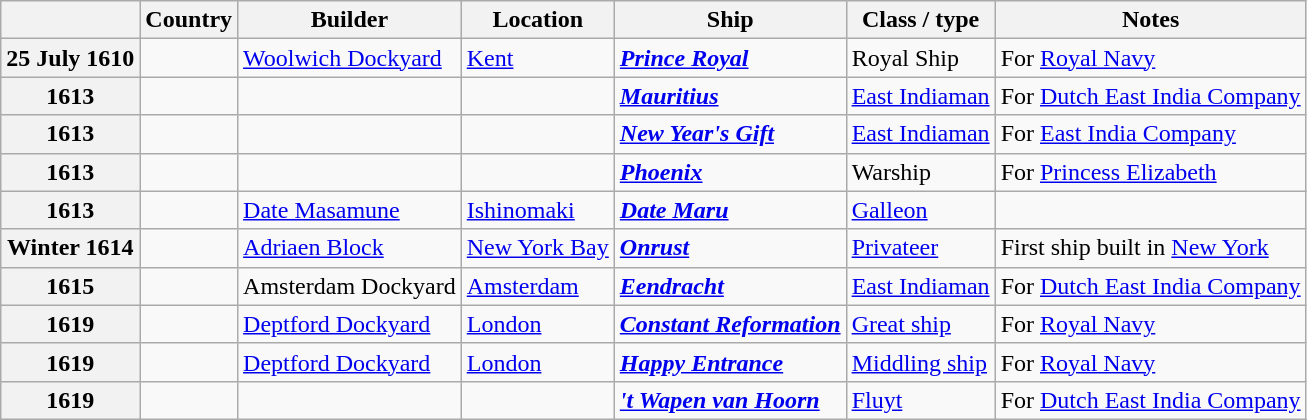<table class="wikitable sortable">
<tr>
<th></th>
<th>Country</th>
<th>Builder</th>
<th>Location</th>
<th>Ship</th>
<th>Class / type</th>
<th>Notes</th>
</tr>
<tr>
<th>25 July 1610</th>
<td></td>
<td><a href='#'>Woolwich Dockyard</a></td>
<td><a href='#'>Kent</a></td>
<td><strong><em><a href='#'>Prince Royal</a></em></strong></td>
<td>Royal Ship</td>
<td>For <a href='#'>Royal Navy</a></td>
</tr>
<tr>
<th>1613</th>
<td></td>
<td></td>
<td></td>
<td><strong><em><a href='#'>Mauritius</a></em></strong></td>
<td><a href='#'>East Indiaman</a></td>
<td>For <a href='#'>Dutch East India Company</a></td>
</tr>
<tr>
<th>1613</th>
<td></td>
<td></td>
<td></td>
<td><strong><em><a href='#'>New Year's Gift</a></em></strong></td>
<td><a href='#'>East Indiaman</a></td>
<td>For <a href='#'>East India Company</a></td>
</tr>
<tr>
<th>1613</th>
<td></td>
<td></td>
<td></td>
<td><strong><em><a href='#'>Phoenix</a></em></strong></td>
<td>Warship</td>
<td>For <a href='#'>Princess Elizabeth</a></td>
</tr>
<tr>
<th>1613</th>
<td></td>
<td><a href='#'>Date Masamune</a></td>
<td><a href='#'>Ishinomaki</a></td>
<td><strong><em><a href='#'>Date Maru</a></em></strong></td>
<td><a href='#'>Galleon</a></td>
<td></td>
</tr>
<tr>
<th>Winter 1614</th>
<td></td>
<td><a href='#'>Adriaen Block</a></td>
<td><a href='#'>New York Bay</a></td>
<td><strong><em><a href='#'>Onrust</a></em></strong></td>
<td><a href='#'>Privateer</a></td>
<td>First ship built in <a href='#'>New York</a></td>
</tr>
<tr>
<th>1615</th>
<td></td>
<td>Amsterdam Dockyard</td>
<td><a href='#'>Amsterdam</a></td>
<td><strong><em><a href='#'>Eendracht</a></em></strong></td>
<td><a href='#'>East Indiaman</a></td>
<td>For <a href='#'>Dutch East India Company</a></td>
</tr>
<tr>
<th>1619</th>
<td></td>
<td><a href='#'>Deptford Dockyard</a></td>
<td><a href='#'>London</a></td>
<td><strong><em><a href='#'>Constant Reformation</a></em></strong></td>
<td><a href='#'>Great ship</a></td>
<td>For <a href='#'>Royal Navy</a></td>
</tr>
<tr>
<th>1619</th>
<td></td>
<td><a href='#'>Deptford Dockyard</a></td>
<td><a href='#'>London</a></td>
<td><strong><em><a href='#'>Happy Entrance</a></em></strong></td>
<td><a href='#'>Middling ship</a></td>
<td>For <a href='#'>Royal Navy</a></td>
</tr>
<tr>
<th>1619</th>
<td></td>
<td></td>
<td></td>
<td><strong><em><a href='#'>'t Wapen van Hoorn</a></em></strong></td>
<td><a href='#'>Fluyt</a></td>
<td>For <a href='#'>Dutch East India Company</a></td>
</tr>
</table>
